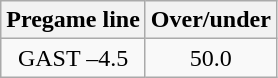<table class="wikitable">
<tr align="center">
<th style=>Pregame line</th>
<th style=>Over/under</th>
</tr>
<tr align="center">
<td>GAST –4.5</td>
<td>50.0</td>
</tr>
</table>
